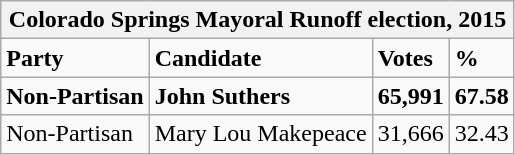<table class="wikitable">
<tr>
<th colspan="4">Colorado Springs Mayoral Runoff election, 2015</th>
</tr>
<tr>
<td><strong>Party</strong></td>
<td><strong>Candidate</strong></td>
<td><strong>Votes</strong></td>
<td><strong>%</strong></td>
</tr>
<tr>
<td><strong>Non-Partisan</strong></td>
<td><strong>John Suthers</strong></td>
<td><strong>65,991</strong></td>
<td><strong>67.58</strong></td>
</tr>
<tr>
<td>Non-Partisan</td>
<td>Mary Lou Makepeace</td>
<td>31,666</td>
<td>32.43</td>
</tr>
</table>
